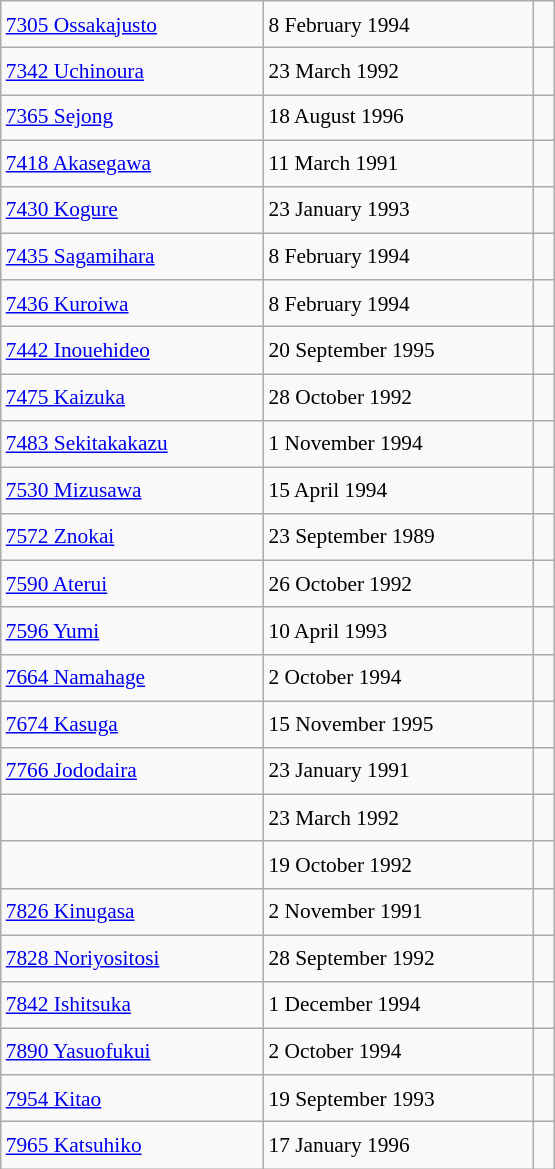<table class="wikitable" style="font-size: 89%; float: left; width: 26em; margin-right: 1em; line-height: 1.65em">
<tr>
<td><a href='#'>7305 Ossakajusto</a></td>
<td>8 February 1994</td>
<td><small></small> </td>
</tr>
<tr>
<td><a href='#'>7342 Uchinoura</a></td>
<td>23 March 1992</td>
<td><small></small> </td>
</tr>
<tr>
<td><a href='#'>7365 Sejong</a></td>
<td>18 August 1996</td>
<td><small></small></td>
</tr>
<tr>
<td><a href='#'>7418 Akasegawa</a></td>
<td>11 March 1991</td>
<td><small></small> </td>
</tr>
<tr>
<td><a href='#'>7430 Kogure</a></td>
<td>23 January 1993</td>
<td><small></small> </td>
</tr>
<tr>
<td><a href='#'>7435 Sagamihara</a></td>
<td>8 February 1994</td>
<td><small></small> </td>
</tr>
<tr>
<td><a href='#'>7436 Kuroiwa</a></td>
<td>8 February 1994</td>
<td><small></small> </td>
</tr>
<tr>
<td><a href='#'>7442 Inouehideo</a></td>
<td>20 September 1995</td>
<td><small></small> </td>
</tr>
<tr>
<td><a href='#'>7475 Kaizuka</a></td>
<td>28 October 1992</td>
<td><small></small> </td>
</tr>
<tr>
<td><a href='#'>7483 Sekitakakazu</a></td>
<td>1 November 1994</td>
<td><small></small> </td>
</tr>
<tr>
<td><a href='#'>7530 Mizusawa</a></td>
<td>15 April 1994</td>
<td><small></small> </td>
</tr>
<tr>
<td><a href='#'>7572 Znokai</a></td>
<td>23 September 1989</td>
<td><small></small> </td>
</tr>
<tr>
<td><a href='#'>7590 Aterui</a></td>
<td>26 October 1992</td>
<td><small></small> </td>
</tr>
<tr>
<td><a href='#'>7596 Yumi</a></td>
<td>10 April 1993</td>
<td><small></small> </td>
</tr>
<tr>
<td><a href='#'>7664 Namahage</a></td>
<td>2 October 1994</td>
<td><small></small> </td>
</tr>
<tr>
<td><a href='#'>7674 Kasuga</a></td>
<td>15 November 1995</td>
<td><small></small> </td>
</tr>
<tr>
<td><a href='#'>7766 Jododaira</a></td>
<td>23 January 1991</td>
<td><small></small> </td>
</tr>
<tr>
<td></td>
<td>23 March 1992</td>
<td><small></small> </td>
</tr>
<tr>
<td></td>
<td>19 October 1992</td>
<td><small></small> </td>
</tr>
<tr>
<td><a href='#'>7826 Kinugasa</a></td>
<td>2 November 1991</td>
<td><small></small> </td>
</tr>
<tr>
<td><a href='#'>7828 Noriyositosi</a></td>
<td>28 September 1992</td>
<td><small></small> </td>
</tr>
<tr>
<td><a href='#'>7842 Ishitsuka</a></td>
<td>1 December 1994</td>
<td><small></small> </td>
</tr>
<tr>
<td><a href='#'>7890 Yasuofukui</a></td>
<td>2 October 1994</td>
<td><small></small> </td>
</tr>
<tr>
<td><a href='#'>7954 Kitao</a></td>
<td>19 September 1993</td>
<td><small></small> </td>
</tr>
<tr>
<td><a href='#'>7965 Katsuhiko</a></td>
<td>17 January 1996</td>
<td><small></small> </td>
</tr>
</table>
